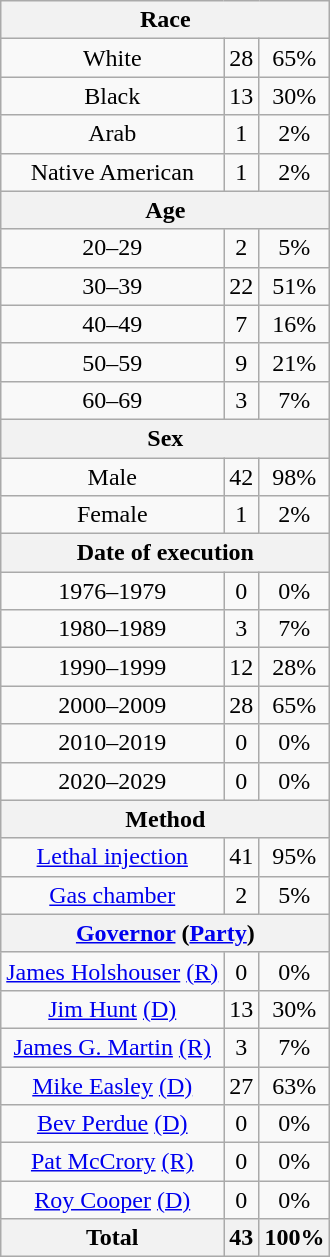<table class="wikitable" style="text-align:center;">
<tr>
<th colspan="3">Race</th>
</tr>
<tr>
<td>White</td>
<td>28</td>
<td>65%</td>
</tr>
<tr>
<td>Black</td>
<td>13</td>
<td>30%</td>
</tr>
<tr>
<td>Arab</td>
<td>1</td>
<td>2%</td>
</tr>
<tr>
<td>Native American</td>
<td>1</td>
<td>2%</td>
</tr>
<tr>
<th colspan="3">Age</th>
</tr>
<tr>
<td>20–29</td>
<td>2</td>
<td>5%</td>
</tr>
<tr>
<td>30–39</td>
<td>22</td>
<td>51%</td>
</tr>
<tr>
<td>40–49</td>
<td>7</td>
<td>16%</td>
</tr>
<tr>
<td>50–59</td>
<td>9</td>
<td>21%</td>
</tr>
<tr>
<td>60–69</td>
<td>3</td>
<td>7%</td>
</tr>
<tr>
<th colspan="3">Sex</th>
</tr>
<tr>
<td>Male</td>
<td>42</td>
<td>98%</td>
</tr>
<tr>
<td>Female</td>
<td>1</td>
<td>2%</td>
</tr>
<tr>
<th colspan="3">Date of execution</th>
</tr>
<tr>
<td>1976–1979</td>
<td>0</td>
<td>0%</td>
</tr>
<tr>
<td>1980–1989</td>
<td>3</td>
<td>7%</td>
</tr>
<tr>
<td>1990–1999</td>
<td>12</td>
<td>28%</td>
</tr>
<tr>
<td>2000–2009</td>
<td>28</td>
<td>65%</td>
</tr>
<tr>
<td>2010–2019</td>
<td>0</td>
<td>0%</td>
</tr>
<tr>
<td>2020–2029</td>
<td>0</td>
<td>0%</td>
</tr>
<tr>
<th colspan="3">Method</th>
</tr>
<tr>
<td><a href='#'>Lethal injection</a></td>
<td>41</td>
<td>95%</td>
</tr>
<tr>
<td><a href='#'>Gas chamber</a></td>
<td>2</td>
<td>5%</td>
</tr>
<tr>
<th colspan="3"><a href='#'>Governor</a> (<a href='#'>Party</a>)</th>
</tr>
<tr>
<td><a href='#'>James Holshouser</a> <a href='#'>(R)</a></td>
<td>0</td>
<td>0%</td>
</tr>
<tr>
<td><a href='#'>Jim Hunt</a> <a href='#'>(D)</a></td>
<td>13</td>
<td>30%</td>
</tr>
<tr>
<td><a href='#'>James G. Martin</a> <a href='#'>(R)</a></td>
<td>3</td>
<td>7%</td>
</tr>
<tr>
<td><a href='#'>Mike Easley</a> <a href='#'>(D)</a></td>
<td>27</td>
<td>63%</td>
</tr>
<tr>
<td><a href='#'>Bev Perdue</a> <a href='#'>(D)</a></td>
<td>0</td>
<td>0%</td>
</tr>
<tr>
<td><a href='#'>Pat McCrory</a> <a href='#'>(R)</a></td>
<td>0</td>
<td>0%</td>
</tr>
<tr>
<td><a href='#'>Roy Cooper</a> <a href='#'>(D)</a></td>
<td>0</td>
<td>0%</td>
</tr>
<tr>
<th>Total</th>
<th>43</th>
<th>100%</th>
</tr>
</table>
